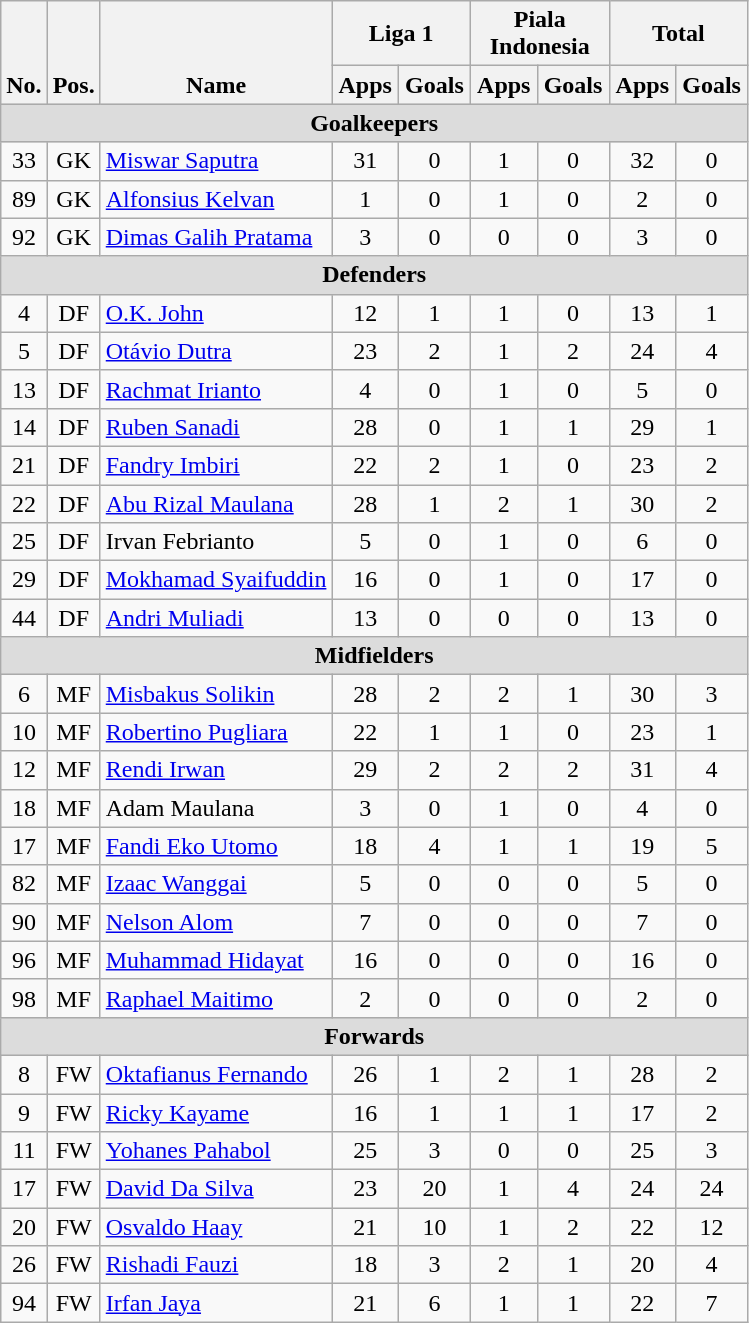<table class="wikitable" style="text-align:center">
<tr>
<th rowspan="2" style="vertical-align:bottom;">No.</th>
<th rowspan="2" style="vertical-align:bottom;">Pos.</th>
<th rowspan="2" style="vertical-align:bottom;">Name</th>
<th colspan="2" style="width:85px;">Liga 1</th>
<th colspan="2" style="width:85px;">Piala Indonesia</th>
<th colspan="2" style="width:85px;">Total</th>
</tr>
<tr>
<th>Apps</th>
<th>Goals</th>
<th>Apps</th>
<th>Goals</th>
<th>Apps</th>
<th>Goals</th>
</tr>
<tr>
<th colspan=14 style=background:#dcdcdc; text-align:center>Goalkeepers</th>
</tr>
<tr>
<td>33</td>
<td>GK</td>
<td align="left"> <a href='#'>Miswar Saputra</a></td>
<td>31</td>
<td>0</td>
<td>1</td>
<td>0</td>
<td>32</td>
<td>0</td>
</tr>
<tr>
<td>89</td>
<td>GK</td>
<td align="left"> <a href='#'>Alfonsius Kelvan</a></td>
<td>1</td>
<td>0</td>
<td>1</td>
<td>0</td>
<td>2</td>
<td>0</td>
</tr>
<tr>
<td>92</td>
<td>GK</td>
<td align="left"> <a href='#'>Dimas Galih Pratama</a></td>
<td>3</td>
<td>0</td>
<td>0</td>
<td>0</td>
<td>3</td>
<td>0</td>
</tr>
<tr>
<th colspan=14 style=background:#dcdcdc; text-align:center>Defenders</th>
</tr>
<tr>
<td>4</td>
<td>DF</td>
<td align="left"> <a href='#'>O.K. John</a></td>
<td>12</td>
<td>1</td>
<td>1</td>
<td>0</td>
<td>13</td>
<td>1</td>
</tr>
<tr>
<td>5</td>
<td>DF</td>
<td align="left"> <a href='#'>Otávio Dutra</a></td>
<td>23</td>
<td>2</td>
<td>1</td>
<td>2</td>
<td>24</td>
<td>4</td>
</tr>
<tr>
<td>13</td>
<td>DF</td>
<td align="left"> <a href='#'>Rachmat Irianto</a></td>
<td>4</td>
<td>0</td>
<td>1</td>
<td>0</td>
<td>5</td>
<td>0</td>
</tr>
<tr>
<td>14</td>
<td>DF</td>
<td align="left"> <a href='#'>Ruben Sanadi</a></td>
<td>28</td>
<td>0</td>
<td>1</td>
<td>1</td>
<td>29</td>
<td>1</td>
</tr>
<tr>
<td>21</td>
<td>DF</td>
<td align="left"> <a href='#'>Fandry Imbiri</a></td>
<td>22</td>
<td>2</td>
<td>1</td>
<td>0</td>
<td>23</td>
<td>2</td>
</tr>
<tr>
<td>22</td>
<td>DF</td>
<td align="left"> <a href='#'>Abu Rizal Maulana</a></td>
<td>28</td>
<td>1</td>
<td>2</td>
<td>1</td>
<td>30</td>
<td>2</td>
</tr>
<tr>
<td>25</td>
<td>DF</td>
<td align="left"> Irvan Febrianto</td>
<td>5</td>
<td>0</td>
<td>1</td>
<td>0</td>
<td>6</td>
<td>0</td>
</tr>
<tr>
<td>29</td>
<td>DF</td>
<td align="left"> <a href='#'>Mokhamad Syaifuddin</a></td>
<td>16</td>
<td>0</td>
<td>1</td>
<td>0</td>
<td>17</td>
<td>0</td>
</tr>
<tr>
<td>44</td>
<td>DF</td>
<td align="left"> <a href='#'>Andri Muliadi</a></td>
<td>13</td>
<td>0</td>
<td>0</td>
<td>0</td>
<td>13</td>
<td>0</td>
</tr>
<tr>
<th colspan=14 style=background:#dcdcdc; text-align:center>Midfielders</th>
</tr>
<tr>
<td>6</td>
<td>MF</td>
<td align="left"> <a href='#'>Misbakus Solikin</a></td>
<td>28</td>
<td>2</td>
<td>2</td>
<td>1</td>
<td>30</td>
<td>3</td>
</tr>
<tr>
<td>10</td>
<td>MF</td>
<td align="left"> <a href='#'>Robertino Pugliara</a></td>
<td>22</td>
<td>1</td>
<td>1</td>
<td>0</td>
<td>23</td>
<td>1</td>
</tr>
<tr>
<td>12</td>
<td>MF</td>
<td align="left"> <a href='#'>Rendi Irwan</a></td>
<td>29</td>
<td>2</td>
<td>2</td>
<td>2</td>
<td>31</td>
<td>4</td>
</tr>
<tr>
<td>18</td>
<td>MF</td>
<td align="left"> Adam Maulana</td>
<td>3</td>
<td>0</td>
<td>1</td>
<td>0</td>
<td>4</td>
<td>0</td>
</tr>
<tr>
<td>17</td>
<td>MF</td>
<td align="left"> <a href='#'>Fandi Eko Utomo</a></td>
<td>18</td>
<td>4</td>
<td>1</td>
<td>1</td>
<td>19</td>
<td>5</td>
</tr>
<tr>
<td>82</td>
<td>MF</td>
<td align="left"> <a href='#'>Izaac Wanggai</a></td>
<td>5</td>
<td>0</td>
<td>0</td>
<td>0</td>
<td>5</td>
<td>0</td>
</tr>
<tr>
<td>90</td>
<td>MF</td>
<td align="left"> <a href='#'>Nelson Alom</a></td>
<td>7</td>
<td>0</td>
<td>0</td>
<td>0</td>
<td>7</td>
<td>0</td>
</tr>
<tr>
<td>96</td>
<td>MF</td>
<td align="left"> <a href='#'>Muhammad Hidayat</a></td>
<td>16</td>
<td>0</td>
<td>0</td>
<td>0</td>
<td>16</td>
<td>0</td>
</tr>
<tr>
<td>98</td>
<td>MF</td>
<td align="left"> <a href='#'>Raphael Maitimo</a></td>
<td>2</td>
<td>0</td>
<td>0</td>
<td>0</td>
<td>2</td>
<td>0</td>
</tr>
<tr>
<th colspan=14 style=background:#dcdcdc; text-align:center>Forwards</th>
</tr>
<tr>
<td>8</td>
<td>FW</td>
<td align="left"> <a href='#'>Oktafianus Fernando</a></td>
<td>26</td>
<td>1</td>
<td>2</td>
<td>1</td>
<td>28</td>
<td>2</td>
</tr>
<tr>
<td>9</td>
<td>FW</td>
<td align="left"> <a href='#'>Ricky Kayame</a></td>
<td>16</td>
<td>1</td>
<td>1</td>
<td>1</td>
<td>17</td>
<td>2</td>
</tr>
<tr>
<td>11</td>
<td>FW</td>
<td align="left"> <a href='#'>Yohanes Pahabol</a></td>
<td>25</td>
<td>3</td>
<td>0</td>
<td>0</td>
<td>25</td>
<td>3</td>
</tr>
<tr>
<td>17</td>
<td>FW</td>
<td align="left"> <a href='#'>David Da Silva</a></td>
<td>23</td>
<td>20</td>
<td>1</td>
<td>4</td>
<td>24</td>
<td>24</td>
</tr>
<tr>
<td>20</td>
<td>FW</td>
<td align="left"> <a href='#'>Osvaldo Haay</a></td>
<td>21</td>
<td>10</td>
<td>1</td>
<td>2</td>
<td>22</td>
<td>12</td>
</tr>
<tr>
<td>26</td>
<td>FW</td>
<td align="left"> <a href='#'>Rishadi Fauzi</a></td>
<td>18</td>
<td>3</td>
<td>2</td>
<td>1</td>
<td>20</td>
<td>4</td>
</tr>
<tr>
<td>94</td>
<td>FW</td>
<td align="left"> <a href='#'>Irfan Jaya</a></td>
<td>21</td>
<td>6</td>
<td>1</td>
<td>1</td>
<td>22</td>
<td>7</td>
</tr>
</table>
